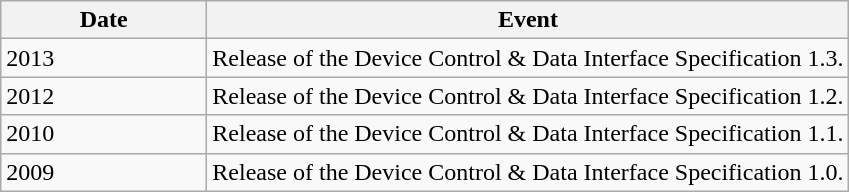<table class="wikitable">
<tr>
<th width="130">Date</th>
<th>Event</th>
</tr>
<tr>
<td>2013</td>
<td>Release of the Device Control & Data Interface Specification 1.3.</td>
</tr>
<tr>
<td>2012</td>
<td>Release of the Device Control & Data Interface Specification 1.2.</td>
</tr>
<tr>
<td>2010</td>
<td>Release of the Device Control & Data Interface Specification 1.1.</td>
</tr>
<tr>
<td>2009</td>
<td>Release of the Device Control & Data Interface Specification 1.0.</td>
</tr>
</table>
